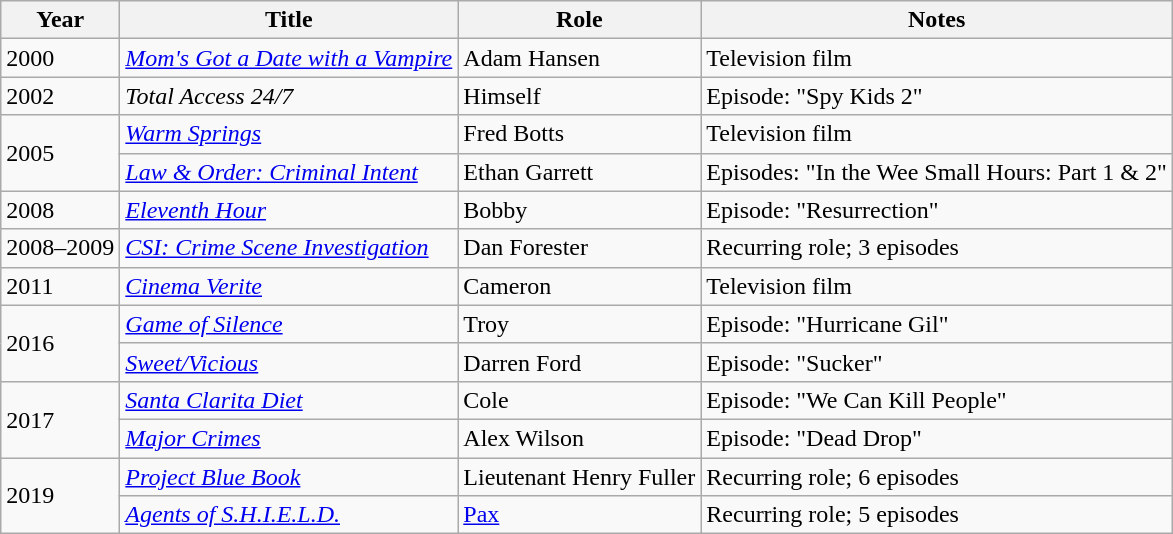<table class="wikitable">
<tr>
<th>Year</th>
<th>Title</th>
<th>Role</th>
<th>Notes</th>
</tr>
<tr>
<td>2000</td>
<td><em><a href='#'>Mom's Got a Date with a Vampire</a></em></td>
<td>Adam Hansen</td>
<td>Television film</td>
</tr>
<tr>
<td>2002</td>
<td><em>Total Access 24/7</em></td>
<td>Himself</td>
<td>Episode: "Spy Kids 2"</td>
</tr>
<tr>
<td rowspan="2">2005</td>
<td><em><a href='#'>Warm Springs</a></em></td>
<td>Fred Botts</td>
<td>Television film</td>
</tr>
<tr>
<td><em><a href='#'>Law & Order: Criminal Intent</a></em></td>
<td>Ethan Garrett</td>
<td>Episodes: "In the Wee Small Hours: Part 1 & 2"</td>
</tr>
<tr>
<td>2008</td>
<td><em><a href='#'>Eleventh Hour</a></em></td>
<td>Bobby</td>
<td>Episode: "Resurrection"</td>
</tr>
<tr>
<td>2008–2009</td>
<td><em><a href='#'>CSI: Crime Scene Investigation</a></em></td>
<td>Dan Forester</td>
<td>Recurring role; 3 episodes</td>
</tr>
<tr>
<td>2011</td>
<td><em><a href='#'>Cinema Verite</a></em></td>
<td>Cameron</td>
<td>Television film</td>
</tr>
<tr>
<td rowspan="2">2016</td>
<td><em><a href='#'>Game of Silence</a></em></td>
<td>Troy</td>
<td>Episode: "Hurricane Gil"</td>
</tr>
<tr>
<td><em><a href='#'>Sweet/Vicious</a></em></td>
<td>Darren Ford</td>
<td>Episode: "Sucker"</td>
</tr>
<tr>
<td rowspan="2">2017</td>
<td><em><a href='#'>Santa Clarita Diet</a></em></td>
<td>Cole</td>
<td>Episode: "We Can Kill People"</td>
</tr>
<tr>
<td><em><a href='#'>Major Crimes</a></em></td>
<td>Alex Wilson</td>
<td>Episode: "Dead Drop"</td>
</tr>
<tr>
<td rowspan="2">2019</td>
<td><em><a href='#'>Project Blue Book</a></em></td>
<td>Lieutenant Henry Fuller</td>
<td>Recurring role; 6 episodes</td>
</tr>
<tr>
<td><em><a href='#'>Agents of S.H.I.E.L.D.</a></em></td>
<td><a href='#'>Pax</a></td>
<td>Recurring role; 5 episodes</td>
</tr>
</table>
